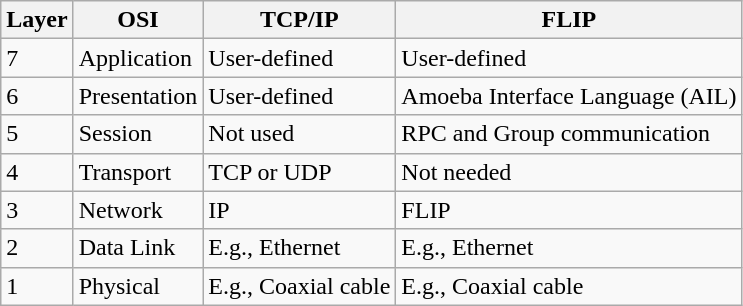<table class="wikitable">
<tr>
<th>Layer</th>
<th>OSI</th>
<th>TCP/IP</th>
<th>FLIP</th>
</tr>
<tr>
<td>7</td>
<td>Application</td>
<td>User-defined</td>
<td>User-defined</td>
</tr>
<tr>
<td>6</td>
<td>Presentation</td>
<td>User-defined</td>
<td>Amoeba Interface Language (AIL)</td>
</tr>
<tr>
<td>5</td>
<td>Session</td>
<td>Not used</td>
<td>RPC and Group communication</td>
</tr>
<tr>
<td>4</td>
<td>Transport</td>
<td>TCP or UDP</td>
<td>Not needed</td>
</tr>
<tr>
<td>3</td>
<td>Network</td>
<td>IP</td>
<td>FLIP</td>
</tr>
<tr>
<td>2</td>
<td>Data Link</td>
<td>E.g., Ethernet</td>
<td>E.g., Ethernet</td>
</tr>
<tr>
<td>1</td>
<td>Physical</td>
<td>E.g., Coaxial cable</td>
<td>E.g., Coaxial cable</td>
</tr>
</table>
